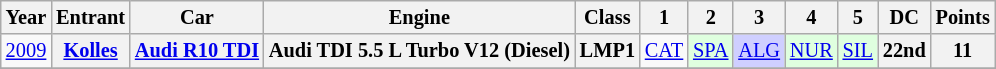<table class="wikitable" style="text-align:center; font-size:85%">
<tr>
<th>Year</th>
<th>Entrant</th>
<th>Car</th>
<th>Engine</th>
<th>Class</th>
<th>1</th>
<th>2</th>
<th>3</th>
<th>4</th>
<th>5</th>
<th>DC</th>
<th>Points</th>
</tr>
<tr>
<td><a href='#'>2009</a></td>
<th nowrap><a href='#'>Kolles</a></th>
<th nowrap><a href='#'>Audi R10 TDI</a></th>
<th nowrap>Audi TDI 5.5 L Turbo V12 (Diesel)</th>
<th>LMP1</th>
<td><a href='#'>CAT</a></td>
<td align="center" style="background:#DFFFDF;"><a href='#'>SPA</a><br></td>
<td align="center" style="background:#CFCFFF;"><a href='#'>ALG</a><br></td>
<td align="center" style="background:#DFFFDF;"><a href='#'>NUR</a><br></td>
<td align="center" style="background:#DFFFDF;"><a href='#'>SIL</a><br></td>
<th>22nd</th>
<th>11</th>
</tr>
<tr>
</tr>
</table>
